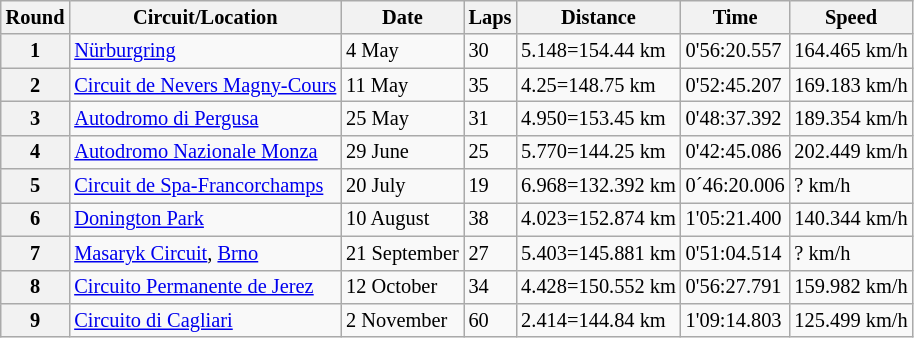<table class="wikitable" style="font-size: 85%;">
<tr>
<th>Round</th>
<th>Circuit/Location</th>
<th>Date</th>
<th>Laps</th>
<th>Distance</th>
<th>Time</th>
<th>Speed</th>
</tr>
<tr>
<th>1</th>
<td> <a href='#'>Nürburgring</a></td>
<td>4 May</td>
<td>30</td>
<td>5.148=154.44 km</td>
<td>0'56:20.557</td>
<td>164.465 km/h</td>
</tr>
<tr>
<th>2</th>
<td nowrap> <a href='#'>Circuit de Nevers Magny-Cours</a></td>
<td>11 May</td>
<td>35</td>
<td>4.25=148.75 km</td>
<td>0'52:45.207</td>
<td>169.183 km/h</td>
</tr>
<tr>
<th>3</th>
<td> <a href='#'>Autodromo di Pergusa</a></td>
<td>25 May</td>
<td>31</td>
<td>4.950=153.45 km</td>
<td>0'48:37.392</td>
<td>189.354 km/h</td>
</tr>
<tr>
<th>4</th>
<td> <a href='#'>Autodromo Nazionale Monza</a></td>
<td>29 June</td>
<td>25</td>
<td>5.770=144.25 km</td>
<td>0'42:45.086</td>
<td>202.449 km/h</td>
</tr>
<tr>
<th>5</th>
<td> <a href='#'>Circuit de Spa-Francorchamps</a></td>
<td>20 July</td>
<td>19</td>
<td>6.968=132.392 km</td>
<td>0´46:20.006</td>
<td>? km/h</td>
</tr>
<tr>
<th>6</th>
<td>  <a href='#'>Donington Park</a></td>
<td>10 August</td>
<td>38</td>
<td>4.023=152.874 km</td>
<td>1'05:21.400</td>
<td>140.344 km/h</td>
</tr>
<tr>
<th>7</th>
<td> <a href='#'>Masaryk Circuit</a>, <a href='#'>Brno</a></td>
<td nowrap>21 September</td>
<td>27</td>
<td>5.403=145.881 km</td>
<td>0'51:04.514</td>
<td>? km/h</td>
</tr>
<tr>
<th>8</th>
<td> <a href='#'>Circuito Permanente de Jerez</a></td>
<td>12 October</td>
<td>34</td>
<td>4.428=150.552 km</td>
<td>0'56:27.791</td>
<td>159.982 km/h</td>
</tr>
<tr>
<th>9</th>
<td> <a href='#'>Circuito di Cagliari</a></td>
<td>2 November</td>
<td>60</td>
<td>2.414=144.84 km</td>
<td>1'09:14.803</td>
<td>125.499 km/h</td>
</tr>
</table>
